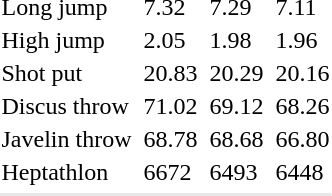<table>
<tr>
<td>Long jump<br></td>
<td></td>
<td>7.32</td>
<td></td>
<td>7.29</td>
<td></td>
<td>7.11</td>
</tr>
<tr>
<td>High jump<br></td>
<td></td>
<td>2.05</td>
<td></td>
<td>1.98</td>
<td></td>
<td>1.96</td>
</tr>
<tr>
<td>Shot put<br></td>
<td></td>
<td>20.83</td>
<td></td>
<td>20.29</td>
<td></td>
<td>20.16</td>
</tr>
<tr>
<td>Discus throw<br></td>
<td></td>
<td>71.02</td>
<td></td>
<td>69.12</td>
<td></td>
<td>68.26</td>
</tr>
<tr>
<td>Javelin throw<br></td>
<td></td>
<td>68.78</td>
<td></td>
<td>68.68</td>
<td></td>
<td>66.80</td>
</tr>
<tr>
<td>Heptathlon<br></td>
<td></td>
<td>6672</td>
<td></td>
<td>6493</td>
<td></td>
<td>6448</td>
</tr>
<tr>
</tr>
<tr bgcolor= e8e8e8>
<td colspan=7></td>
</tr>
</table>
